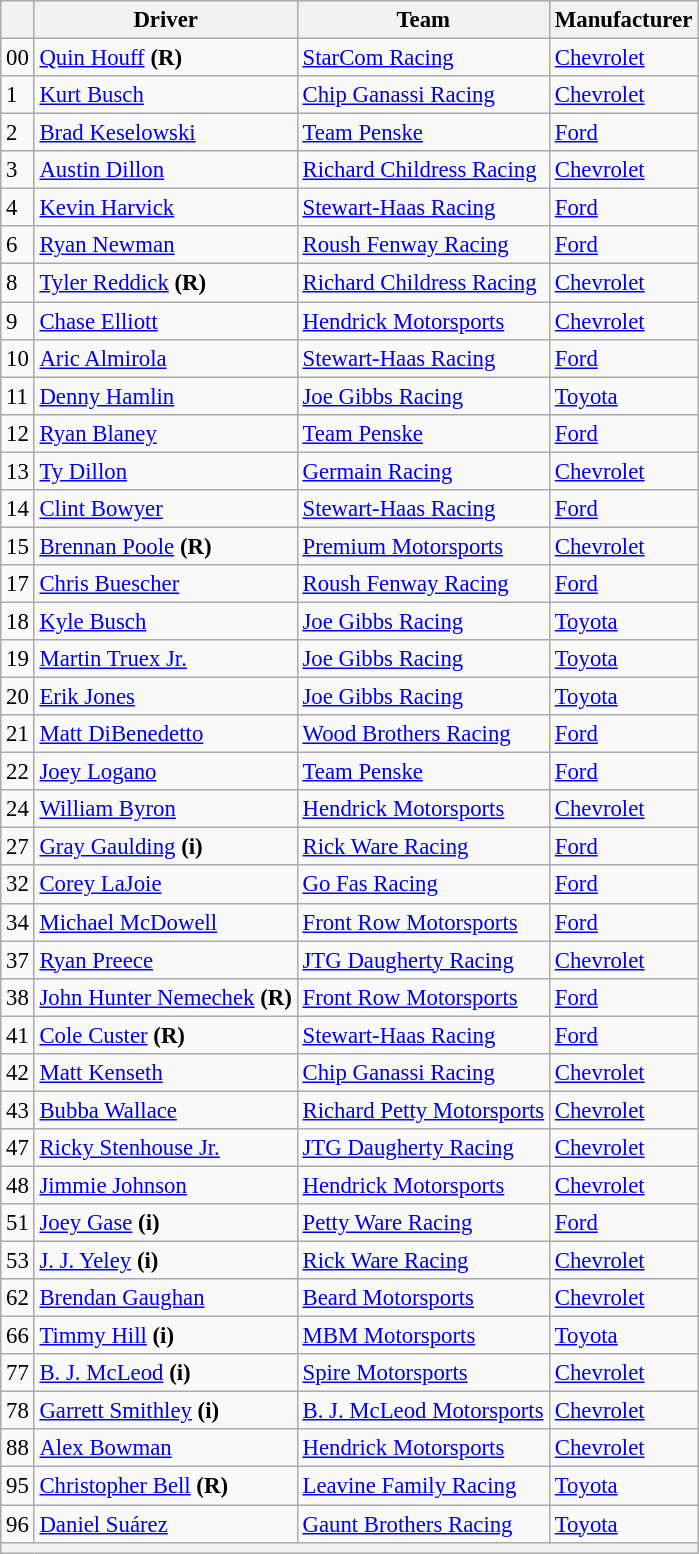<table class="wikitable" style="font-size:95%">
<tr>
<th></th>
<th>Driver</th>
<th>Team</th>
<th>Manufacturer</th>
</tr>
<tr>
<td>00</td>
<td><a href='#'>Quin Houff</a> <strong>(R)</strong></td>
<td><a href='#'>StarCom Racing</a></td>
<td><a href='#'>Chevrolet</a></td>
</tr>
<tr>
<td>1</td>
<td><a href='#'>Kurt Busch</a></td>
<td><a href='#'>Chip Ganassi Racing</a></td>
<td><a href='#'>Chevrolet</a></td>
</tr>
<tr>
<td>2</td>
<td><a href='#'>Brad Keselowski</a></td>
<td><a href='#'>Team Penske</a></td>
<td><a href='#'>Ford</a></td>
</tr>
<tr>
<td>3</td>
<td><a href='#'>Austin Dillon</a></td>
<td><a href='#'>Richard Childress Racing</a></td>
<td><a href='#'>Chevrolet</a></td>
</tr>
<tr>
<td>4</td>
<td><a href='#'>Kevin Harvick</a></td>
<td><a href='#'>Stewart-Haas Racing</a></td>
<td><a href='#'>Ford</a></td>
</tr>
<tr>
<td>6</td>
<td><a href='#'>Ryan Newman</a></td>
<td><a href='#'>Roush Fenway Racing</a></td>
<td><a href='#'>Ford</a></td>
</tr>
<tr>
<td>8</td>
<td><a href='#'>Tyler Reddick</a> <strong>(R)</strong></td>
<td><a href='#'>Richard Childress Racing</a></td>
<td><a href='#'>Chevrolet</a></td>
</tr>
<tr>
<td>9</td>
<td><a href='#'>Chase Elliott</a></td>
<td><a href='#'>Hendrick Motorsports</a></td>
<td><a href='#'>Chevrolet</a></td>
</tr>
<tr>
<td>10</td>
<td><a href='#'>Aric Almirola</a></td>
<td><a href='#'>Stewart-Haas Racing</a></td>
<td><a href='#'>Ford</a></td>
</tr>
<tr>
<td>11</td>
<td><a href='#'>Denny Hamlin</a></td>
<td><a href='#'>Joe Gibbs Racing</a></td>
<td><a href='#'>Toyota</a></td>
</tr>
<tr>
<td>12</td>
<td><a href='#'>Ryan Blaney</a></td>
<td><a href='#'>Team Penske</a></td>
<td><a href='#'>Ford</a></td>
</tr>
<tr>
<td>13</td>
<td><a href='#'>Ty Dillon</a></td>
<td><a href='#'>Germain Racing</a></td>
<td><a href='#'>Chevrolet</a></td>
</tr>
<tr>
<td>14</td>
<td><a href='#'>Clint Bowyer</a></td>
<td><a href='#'>Stewart-Haas Racing</a></td>
<td><a href='#'>Ford</a></td>
</tr>
<tr>
<td>15</td>
<td><a href='#'>Brennan Poole</a> <strong>(R)</strong></td>
<td><a href='#'>Premium Motorsports</a></td>
<td><a href='#'>Chevrolet</a></td>
</tr>
<tr>
<td>17</td>
<td><a href='#'>Chris Buescher</a></td>
<td><a href='#'>Roush Fenway Racing</a></td>
<td><a href='#'>Ford</a></td>
</tr>
<tr>
<td>18</td>
<td><a href='#'>Kyle Busch</a></td>
<td><a href='#'>Joe Gibbs Racing</a></td>
<td><a href='#'>Toyota</a></td>
</tr>
<tr>
<td>19</td>
<td><a href='#'>Martin Truex Jr.</a></td>
<td><a href='#'>Joe Gibbs Racing</a></td>
<td><a href='#'>Toyota</a></td>
</tr>
<tr>
<td>20</td>
<td><a href='#'>Erik Jones</a></td>
<td><a href='#'>Joe Gibbs Racing</a></td>
<td><a href='#'>Toyota</a></td>
</tr>
<tr>
<td>21</td>
<td><a href='#'>Matt DiBenedetto</a></td>
<td><a href='#'>Wood Brothers Racing</a></td>
<td><a href='#'>Ford</a></td>
</tr>
<tr>
<td>22</td>
<td><a href='#'>Joey Logano</a></td>
<td><a href='#'>Team Penske</a></td>
<td><a href='#'>Ford</a></td>
</tr>
<tr>
<td>24</td>
<td><a href='#'>William Byron</a></td>
<td><a href='#'>Hendrick Motorsports</a></td>
<td><a href='#'>Chevrolet</a></td>
</tr>
<tr>
<td>27</td>
<td><a href='#'>Gray Gaulding</a> <strong>(i)</strong></td>
<td><a href='#'>Rick Ware Racing</a></td>
<td><a href='#'>Ford</a></td>
</tr>
<tr>
<td>32</td>
<td><a href='#'>Corey LaJoie</a></td>
<td><a href='#'>Go Fas Racing</a></td>
<td><a href='#'>Ford</a></td>
</tr>
<tr>
<td>34</td>
<td><a href='#'>Michael McDowell</a></td>
<td><a href='#'>Front Row Motorsports</a></td>
<td><a href='#'>Ford</a></td>
</tr>
<tr>
<td>37</td>
<td><a href='#'>Ryan Preece</a></td>
<td><a href='#'>JTG Daugherty Racing</a></td>
<td><a href='#'>Chevrolet</a></td>
</tr>
<tr>
<td>38</td>
<td><a href='#'>John Hunter Nemechek</a> <strong>(R)</strong></td>
<td><a href='#'>Front Row Motorsports</a></td>
<td><a href='#'>Ford</a></td>
</tr>
<tr>
<td>41</td>
<td><a href='#'>Cole Custer</a> <strong>(R)</strong></td>
<td><a href='#'>Stewart-Haas Racing</a></td>
<td><a href='#'>Ford</a></td>
</tr>
<tr>
<td>42</td>
<td><a href='#'>Matt Kenseth</a></td>
<td><a href='#'>Chip Ganassi Racing</a></td>
<td><a href='#'>Chevrolet</a></td>
</tr>
<tr>
<td>43</td>
<td><a href='#'>Bubba Wallace</a></td>
<td><a href='#'>Richard Petty Motorsports</a></td>
<td><a href='#'>Chevrolet</a></td>
</tr>
<tr>
<td>47</td>
<td><a href='#'>Ricky Stenhouse Jr.</a></td>
<td><a href='#'>JTG Daugherty Racing</a></td>
<td><a href='#'>Chevrolet</a></td>
</tr>
<tr>
<td>48</td>
<td><a href='#'>Jimmie Johnson</a></td>
<td><a href='#'>Hendrick Motorsports</a></td>
<td><a href='#'>Chevrolet</a></td>
</tr>
<tr>
<td>51</td>
<td><a href='#'>Joey Gase</a> <strong>(i)</strong></td>
<td><a href='#'>Petty Ware Racing</a></td>
<td><a href='#'>Ford</a></td>
</tr>
<tr>
<td>53</td>
<td><a href='#'>J. J. Yeley</a> <strong>(i)</strong></td>
<td><a href='#'>Rick Ware Racing</a></td>
<td><a href='#'>Chevrolet</a></td>
</tr>
<tr>
<td>62</td>
<td><a href='#'>Brendan Gaughan</a></td>
<td><a href='#'>Beard Motorsports</a></td>
<td><a href='#'>Chevrolet</a></td>
</tr>
<tr>
<td>66</td>
<td><a href='#'>Timmy Hill</a> <strong>(i)</strong></td>
<td><a href='#'>MBM Motorsports</a></td>
<td><a href='#'>Toyota</a></td>
</tr>
<tr>
<td>77</td>
<td><a href='#'>B. J. McLeod</a> <strong>(i)</strong></td>
<td><a href='#'>Spire Motorsports</a></td>
<td><a href='#'>Chevrolet</a></td>
</tr>
<tr>
<td>78</td>
<td><a href='#'>Garrett Smithley</a> <strong>(i)</strong></td>
<td><a href='#'>B. J. McLeod Motorsports</a></td>
<td><a href='#'>Chevrolet</a></td>
</tr>
<tr>
<td>88</td>
<td><a href='#'>Alex Bowman</a></td>
<td><a href='#'>Hendrick Motorsports</a></td>
<td><a href='#'>Chevrolet</a></td>
</tr>
<tr>
<td>95</td>
<td><a href='#'>Christopher Bell</a> <strong>(R)</strong></td>
<td><a href='#'>Leavine Family Racing</a></td>
<td><a href='#'>Toyota</a></td>
</tr>
<tr>
<td>96</td>
<td><a href='#'>Daniel Suárez</a></td>
<td><a href='#'>Gaunt Brothers Racing</a></td>
<td><a href='#'>Toyota</a></td>
</tr>
<tr>
<th colspan="4"> </th>
</tr>
</table>
